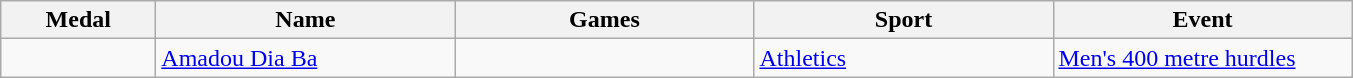<table class="wikitable">
<tr>
<th style="width:6em">Medal</th>
<th style="width:12em">Name</th>
<th style="width:12em">Games</th>
<th style="width:12em">Sport</th>
<th style="width:12em">Event</th>
</tr>
<tr>
<td></td>
<td><a href='#'>Amadou Dia Ba</a></td>
<td></td>
<td> <a href='#'>Athletics</a></td>
<td><a href='#'>Men's 400 metre hurdles</a></td>
</tr>
</table>
